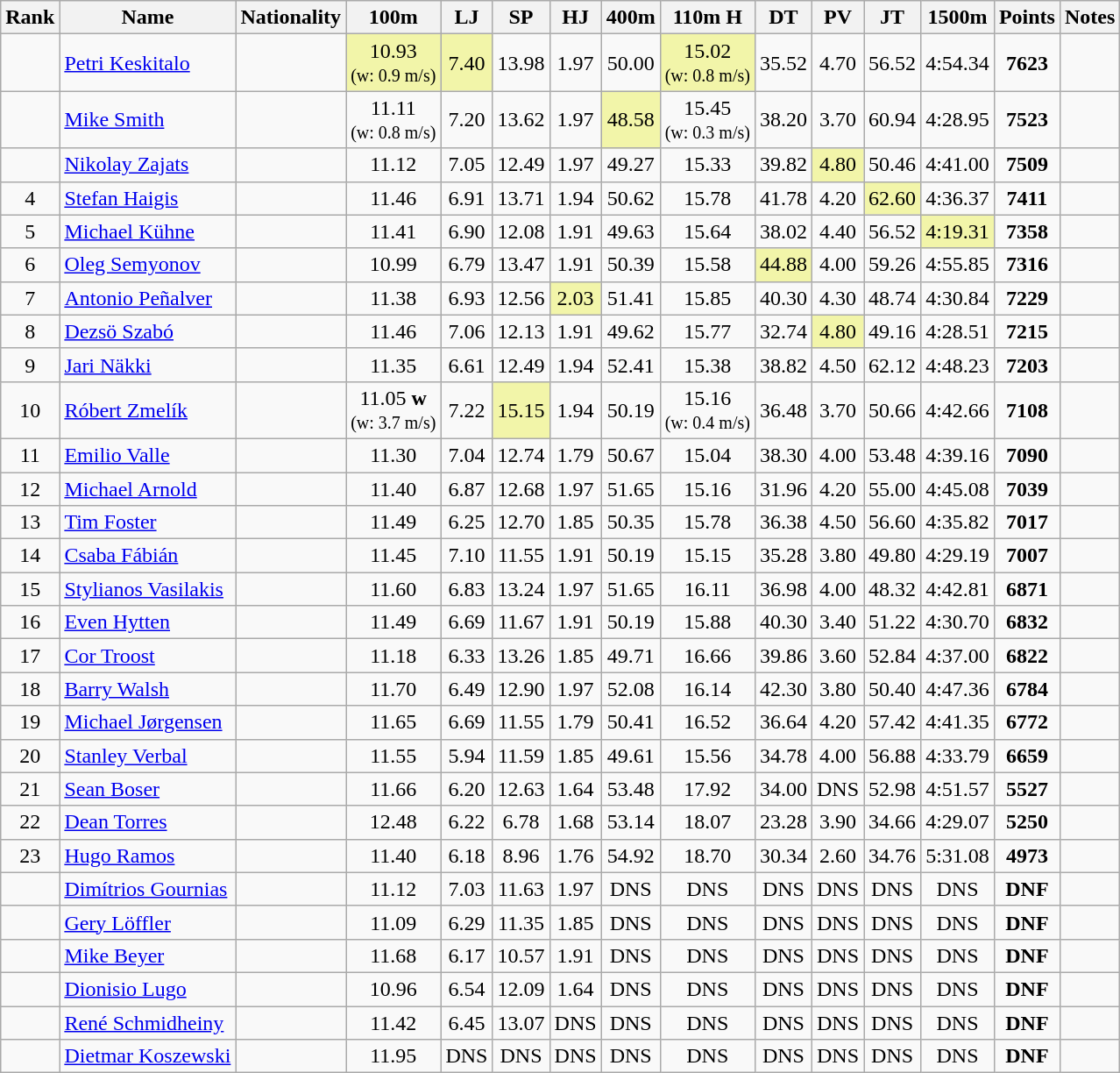<table class="wikitable sortable" style="text-align:center">
<tr>
<th>Rank</th>
<th>Name</th>
<th>Nationality</th>
<th>100m</th>
<th>LJ</th>
<th>SP</th>
<th>HJ</th>
<th>400m</th>
<th>110m H</th>
<th>DT</th>
<th>PV</th>
<th>JT</th>
<th>1500m</th>
<th>Points</th>
<th>Notes</th>
</tr>
<tr>
<td></td>
<td align=left><a href='#'>Petri Keskitalo</a></td>
<td align=left></td>
<td bgcolor=#F2F5A9>10.93<br><small>(w: 0.9 m/s)</small></td>
<td bgcolor=#F2F5A9>7.40</td>
<td>13.98</td>
<td>1.97</td>
<td>50.00</td>
<td bgcolor=#F2F5A9>15.02<br><small>(w: 0.8 m/s)</small></td>
<td>35.52</td>
<td>4.70</td>
<td>56.52</td>
<td>4:54.34</td>
<td><strong>7623</strong></td>
<td></td>
</tr>
<tr>
<td></td>
<td align=left><a href='#'>Mike Smith</a></td>
<td align=left></td>
<td>11.11<br><small>(w: 0.8 m/s)</small></td>
<td>7.20</td>
<td>13.62</td>
<td>1.97</td>
<td bgcolor=#F2F5A9>48.58</td>
<td>15.45<br><small>(w: 0.3 m/s)</small></td>
<td>38.20</td>
<td>3.70</td>
<td>60.94</td>
<td>4:28.95</td>
<td><strong>7523</strong></td>
<td></td>
</tr>
<tr>
<td></td>
<td align=left><a href='#'>Nikolay Zajats</a></td>
<td align=left></td>
<td>11.12</td>
<td>7.05</td>
<td>12.49</td>
<td>1.97</td>
<td>49.27</td>
<td>15.33</td>
<td>39.82</td>
<td bgcolor=#F2F5A9>4.80</td>
<td>50.46</td>
<td>4:41.00</td>
<td><strong>7509</strong></td>
<td></td>
</tr>
<tr>
<td>4</td>
<td align=left><a href='#'>Stefan Haigis</a></td>
<td align=left></td>
<td>11.46</td>
<td>6.91</td>
<td>13.71</td>
<td>1.94</td>
<td>50.62</td>
<td>15.78</td>
<td>41.78</td>
<td>4.20</td>
<td bgcolor=#F2F5A9>62.60</td>
<td>4:36.37</td>
<td><strong>7411</strong></td>
<td></td>
</tr>
<tr>
<td>5</td>
<td align=left><a href='#'>Michael Kühne</a></td>
<td align=left></td>
<td>11.41</td>
<td>6.90</td>
<td>12.08</td>
<td>1.91</td>
<td>49.63</td>
<td>15.64</td>
<td>38.02</td>
<td>4.40</td>
<td>56.52</td>
<td bgcolor=#F2F5A9>4:19.31</td>
<td><strong>7358</strong></td>
<td></td>
</tr>
<tr>
<td>6</td>
<td align=left><a href='#'>Oleg Semyonov</a></td>
<td align=left></td>
<td>10.99</td>
<td>6.79</td>
<td>13.47</td>
<td>1.91</td>
<td>50.39</td>
<td>15.58</td>
<td bgcolor=#F2F5A9>44.88</td>
<td>4.00</td>
<td>59.26</td>
<td>4:55.85</td>
<td><strong>7316</strong></td>
<td></td>
</tr>
<tr>
<td>7</td>
<td align=left><a href='#'>Antonio Peñalver</a></td>
<td align=left></td>
<td>11.38</td>
<td>6.93</td>
<td>12.56</td>
<td bgcolor=#F2F5A9>2.03</td>
<td>51.41</td>
<td>15.85</td>
<td>40.30</td>
<td>4.30</td>
<td>48.74</td>
<td>4:30.84</td>
<td><strong>7229</strong></td>
<td></td>
</tr>
<tr>
<td>8</td>
<td align=left><a href='#'>Dezsö Szabó</a></td>
<td align=left></td>
<td>11.46</td>
<td>7.06</td>
<td>12.13</td>
<td>1.91</td>
<td>49.62</td>
<td>15.77</td>
<td>32.74</td>
<td bgcolor=#F2F5A9>4.80</td>
<td>49.16</td>
<td>4:28.51</td>
<td><strong>7215</strong></td>
<td></td>
</tr>
<tr>
<td>9</td>
<td align=left><a href='#'>Jari Näkki</a></td>
<td align=left></td>
<td>11.35</td>
<td>6.61</td>
<td>12.49</td>
<td>1.94</td>
<td>52.41</td>
<td>15.38</td>
<td>38.82</td>
<td>4.50</td>
<td>62.12</td>
<td>4:48.23</td>
<td><strong>7203</strong></td>
<td></td>
</tr>
<tr>
<td>10</td>
<td align=left><a href='#'>Róbert Zmelík</a></td>
<td align=left></td>
<td>11.05 <strong>w</strong><br><small>(w: 3.7 m/s)</small></td>
<td>7.22</td>
<td bgcolor=#F2F5A9>15.15</td>
<td>1.94</td>
<td>50.19</td>
<td>15.16<br><small>(w: 0.4 m/s)</small></td>
<td>36.48</td>
<td>3.70</td>
<td>50.66</td>
<td>4:42.66</td>
<td><strong>7108</strong></td>
<td></td>
</tr>
<tr>
<td>11</td>
<td align=left><a href='#'>Emilio Valle</a></td>
<td align=left></td>
<td>11.30</td>
<td>7.04</td>
<td>12.74</td>
<td>1.79</td>
<td>50.67</td>
<td>15.04</td>
<td>38.30</td>
<td>4.00</td>
<td>53.48</td>
<td>4:39.16</td>
<td><strong>7090</strong></td>
<td></td>
</tr>
<tr>
<td>12</td>
<td align=left><a href='#'>Michael Arnold</a></td>
<td align=left></td>
<td>11.40</td>
<td>6.87</td>
<td>12.68</td>
<td>1.97</td>
<td>51.65</td>
<td>15.16</td>
<td>31.96</td>
<td>4.20</td>
<td>55.00</td>
<td>4:45.08</td>
<td><strong>7039</strong></td>
<td></td>
</tr>
<tr>
<td>13</td>
<td align=left><a href='#'>Tim Foster</a></td>
<td align=left></td>
<td>11.49</td>
<td>6.25</td>
<td>12.70</td>
<td>1.85</td>
<td>50.35</td>
<td>15.78</td>
<td>36.38</td>
<td>4.50</td>
<td>56.60</td>
<td>4:35.82</td>
<td><strong>7017</strong></td>
<td></td>
</tr>
<tr>
<td>14</td>
<td align=left><a href='#'>Csaba Fábián</a></td>
<td align=left></td>
<td>11.45</td>
<td>7.10</td>
<td>11.55</td>
<td>1.91</td>
<td>50.19</td>
<td>15.15</td>
<td>35.28</td>
<td>3.80</td>
<td>49.80</td>
<td>4:29.19</td>
<td><strong>7007</strong></td>
<td></td>
</tr>
<tr>
<td>15</td>
<td align=left><a href='#'>Stylianos Vasilakis</a></td>
<td align=left></td>
<td>11.60</td>
<td>6.83</td>
<td>13.24</td>
<td>1.97</td>
<td>51.65</td>
<td>16.11</td>
<td>36.98</td>
<td>4.00</td>
<td>48.32</td>
<td>4:42.81</td>
<td><strong>6871</strong></td>
<td></td>
</tr>
<tr>
<td>16</td>
<td align=left><a href='#'>Even Hytten</a></td>
<td align=left></td>
<td>11.49</td>
<td>6.69</td>
<td>11.67</td>
<td>1.91</td>
<td>50.19</td>
<td>15.88</td>
<td>40.30</td>
<td>3.40</td>
<td>51.22</td>
<td>4:30.70</td>
<td><strong>6832</strong></td>
<td></td>
</tr>
<tr>
<td>17</td>
<td align=left><a href='#'>Cor Troost</a></td>
<td align=left></td>
<td>11.18</td>
<td>6.33</td>
<td>13.26</td>
<td>1.85</td>
<td>49.71</td>
<td>16.66</td>
<td>39.86</td>
<td>3.60</td>
<td>52.84</td>
<td>4:37.00</td>
<td><strong>6822</strong></td>
<td></td>
</tr>
<tr>
<td>18</td>
<td align=left><a href='#'>Barry Walsh</a></td>
<td align=left></td>
<td>11.70</td>
<td>6.49</td>
<td>12.90</td>
<td>1.97</td>
<td>52.08</td>
<td>16.14</td>
<td>42.30</td>
<td>3.80</td>
<td>50.40</td>
<td>4:47.36</td>
<td><strong>6784</strong></td>
<td></td>
</tr>
<tr>
<td>19</td>
<td align=left><a href='#'>Michael Jørgensen</a></td>
<td align=left></td>
<td>11.65</td>
<td>6.69</td>
<td>11.55</td>
<td>1.79</td>
<td>50.41</td>
<td>16.52</td>
<td>36.64</td>
<td>4.20</td>
<td>57.42</td>
<td>4:41.35</td>
<td><strong>6772</strong></td>
<td></td>
</tr>
<tr>
<td>20</td>
<td align=left><a href='#'>Stanley Verbal</a></td>
<td align=left></td>
<td>11.55</td>
<td>5.94</td>
<td>11.59</td>
<td>1.85</td>
<td>49.61</td>
<td>15.56</td>
<td>34.78</td>
<td>4.00</td>
<td>56.88</td>
<td>4:33.79</td>
<td><strong>6659</strong></td>
<td></td>
</tr>
<tr>
<td>21</td>
<td align=left><a href='#'>Sean Boser</a></td>
<td align=left></td>
<td>11.66</td>
<td>6.20</td>
<td>12.63</td>
<td>1.64</td>
<td>53.48</td>
<td>17.92</td>
<td>34.00</td>
<td>DNS</td>
<td>52.98</td>
<td>4:51.57</td>
<td><strong>5527</strong></td>
<td></td>
</tr>
<tr>
<td>22</td>
<td align=left><a href='#'>Dean Torres</a></td>
<td align=left></td>
<td>12.48</td>
<td>6.22</td>
<td>6.78</td>
<td>1.68</td>
<td>53.14</td>
<td>18.07</td>
<td>23.28</td>
<td>3.90</td>
<td>34.66</td>
<td>4:29.07</td>
<td><strong>5250</strong></td>
<td></td>
</tr>
<tr>
<td>23</td>
<td align=left><a href='#'>Hugo Ramos</a></td>
<td align=left></td>
<td>11.40</td>
<td>6.18</td>
<td>8.96</td>
<td>1.76</td>
<td>54.92</td>
<td>18.70</td>
<td>30.34</td>
<td>2.60</td>
<td>34.76</td>
<td>5:31.08</td>
<td><strong>4973</strong></td>
<td></td>
</tr>
<tr>
<td></td>
<td align=left><a href='#'>Dimítrios Gournias</a></td>
<td align=left></td>
<td>11.12</td>
<td>7.03</td>
<td>11.63</td>
<td>1.97</td>
<td>DNS</td>
<td>DNS</td>
<td>DNS</td>
<td>DNS</td>
<td>DNS</td>
<td>DNS</td>
<td><strong>DNF</strong></td>
<td></td>
</tr>
<tr>
<td></td>
<td align=left><a href='#'>Gery Löffler</a></td>
<td align=left></td>
<td>11.09</td>
<td>6.29</td>
<td>11.35</td>
<td>1.85</td>
<td>DNS</td>
<td>DNS</td>
<td>DNS</td>
<td>DNS</td>
<td>DNS</td>
<td>DNS</td>
<td><strong>DNF</strong></td>
<td></td>
</tr>
<tr>
<td></td>
<td align=left><a href='#'>Mike Beyer</a></td>
<td align=left></td>
<td>11.68</td>
<td>6.17</td>
<td>10.57</td>
<td>1.91</td>
<td>DNS</td>
<td>DNS</td>
<td>DNS</td>
<td>DNS</td>
<td>DNS</td>
<td>DNS</td>
<td><strong>DNF</strong></td>
<td></td>
</tr>
<tr>
<td></td>
<td align=left><a href='#'>Dionisio Lugo</a></td>
<td align=left></td>
<td>10.96</td>
<td>6.54</td>
<td>12.09</td>
<td>1.64</td>
<td>DNS</td>
<td>DNS</td>
<td>DNS</td>
<td>DNS</td>
<td>DNS</td>
<td>DNS</td>
<td><strong>DNF</strong></td>
<td></td>
</tr>
<tr>
<td></td>
<td align=left><a href='#'>René Schmidheiny</a></td>
<td align=left></td>
<td>11.42</td>
<td>6.45</td>
<td>13.07</td>
<td>DNS</td>
<td>DNS</td>
<td>DNS</td>
<td>DNS</td>
<td>DNS</td>
<td>DNS</td>
<td>DNS</td>
<td><strong>DNF</strong></td>
<td></td>
</tr>
<tr>
<td></td>
<td align=left><a href='#'>Dietmar Koszewski</a></td>
<td align=left></td>
<td>11.95</td>
<td>DNS</td>
<td>DNS</td>
<td>DNS</td>
<td>DNS</td>
<td>DNS</td>
<td>DNS</td>
<td>DNS</td>
<td>DNS</td>
<td>DNS</td>
<td><strong>DNF</strong></td>
<td></td>
</tr>
</table>
